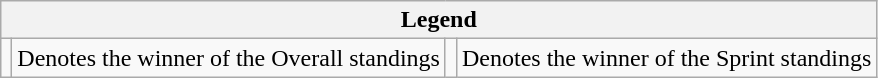<table class="wikitable">
<tr>
<th colspan="4">Legend</th>
</tr>
<tr>
<td></td>
<td>Denotes the winner of the Overall standings</td>
<td></td>
<td>Denotes the winner of the Sprint standings</td>
</tr>
</table>
